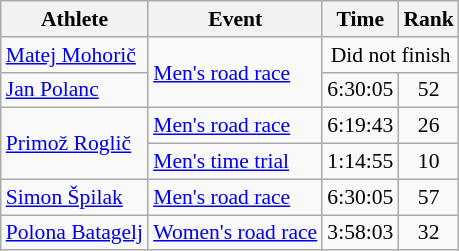<table class="wikitable" style="font-size:90%">
<tr>
<th>Athlete</th>
<th>Event</th>
<th>Time</th>
<th>Rank</th>
</tr>
<tr align=center>
<td align=left><a href='#'>Matej Mohorič</a></td>
<td align=left rowspan=2><a href='#'>Men's road race</a></td>
<td colspan=2>Did not finish</td>
</tr>
<tr align=center>
<td align=left><a href='#'>Jan Polanc</a></td>
<td>6:30:05</td>
<td>52</td>
</tr>
<tr align=center>
<td align=left rowspan=2><a href='#'>Primož Roglič</a></td>
<td align=left><a href='#'>Men's road race</a></td>
<td>6:19:43</td>
<td>26</td>
</tr>
<tr align=center>
<td align=left><a href='#'>Men's time trial</a></td>
<td>1:14:55</td>
<td>10</td>
</tr>
<tr align=center>
<td align=left><a href='#'>Simon Špilak</a></td>
<td align=left><a href='#'>Men's road race</a></td>
<td>6:30:05</td>
<td>57</td>
</tr>
<tr align=center>
<td align=left><a href='#'>Polona Batagelj</a></td>
<td align=left><a href='#'>Women's road race</a></td>
<td>3:58:03</td>
<td>32</td>
</tr>
</table>
